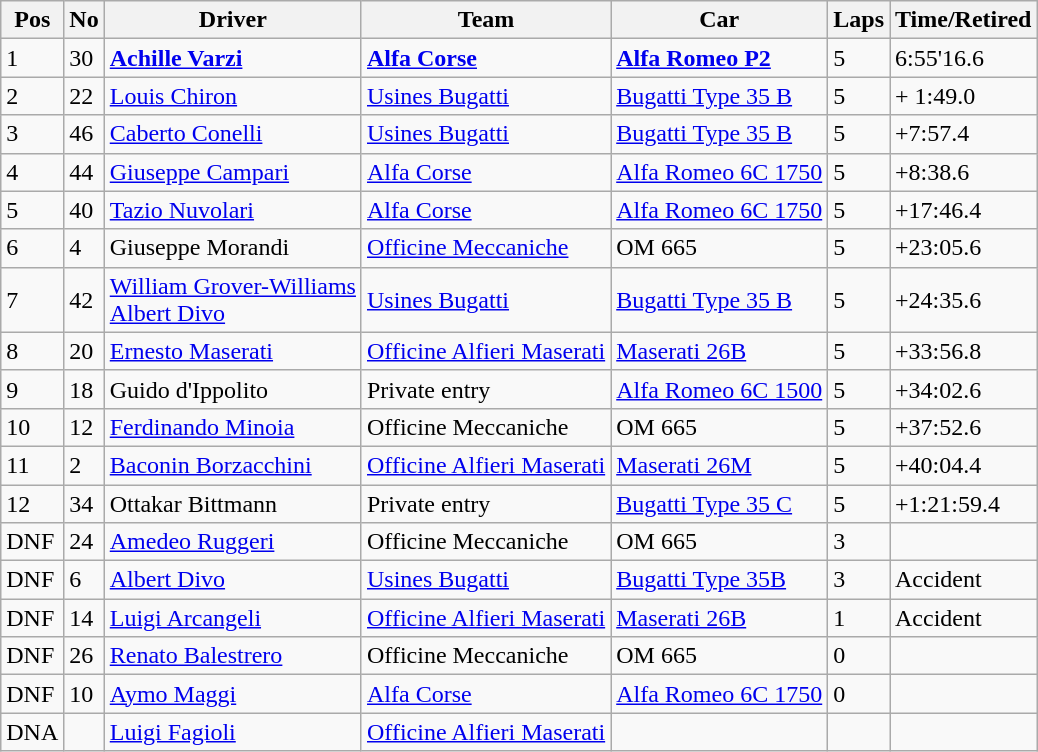<table class="wikitable">
<tr>
<th>Pos</th>
<th>No</th>
<th>Driver</th>
<th>Team</th>
<th>Car</th>
<th>Laps</th>
<th>Time/Retired</th>
</tr>
<tr>
<td>1</td>
<td>30</td>
<td> <strong><a href='#'>Achille Varzi</a></strong></td>
<td><strong><a href='#'>Alfa Corse</a></strong></td>
<td><strong><a href='#'>Alfa Romeo P2</a></strong></td>
<td>5</td>
<td>6:55'16.6</td>
</tr>
<tr>
<td>2</td>
<td>22</td>
<td> <a href='#'>Louis Chiron</a></td>
<td><a href='#'>Usines Bugatti</a></td>
<td><a href='#'>Bugatti Type 35 B</a></td>
<td>5</td>
<td>+ 1:49.0</td>
</tr>
<tr>
<td>3</td>
<td>46</td>
<td> <a href='#'>Caberto Conelli</a></td>
<td><a href='#'>Usines Bugatti</a></td>
<td><a href='#'>Bugatti Type 35 B</a></td>
<td>5</td>
<td>+7:57.4</td>
</tr>
<tr>
<td>4</td>
<td>44</td>
<td> <a href='#'>Giuseppe Campari</a></td>
<td><a href='#'>Alfa Corse</a></td>
<td><a href='#'>Alfa Romeo 6C 1750</a></td>
<td>5</td>
<td>+8:38.6</td>
</tr>
<tr>
<td>5</td>
<td>40</td>
<td> <a href='#'>Tazio Nuvolari</a></td>
<td><a href='#'>Alfa Corse</a></td>
<td><a href='#'>Alfa Romeo 6C 1750</a></td>
<td>5</td>
<td>+17:46.4</td>
</tr>
<tr>
<td>6</td>
<td>4</td>
<td> Giuseppe Morandi</td>
<td><a href='#'>Officine Meccaniche</a></td>
<td>OM 665</td>
<td>5</td>
<td>+23:05.6</td>
</tr>
<tr>
<td>7</td>
<td>42</td>
<td> <a href='#'>William Grover-Williams</a><br> <a href='#'>Albert Divo</a></td>
<td><a href='#'>Usines Bugatti</a></td>
<td><a href='#'>Bugatti Type 35 B</a></td>
<td>5</td>
<td>+24:35.6</td>
</tr>
<tr>
<td>8</td>
<td>20</td>
<td>  <a href='#'>Ernesto Maserati</a></td>
<td><a href='#'>Officine Alfieri Maserati</a></td>
<td><a href='#'>Maserati 26B</a></td>
<td>5</td>
<td>+33:56.8</td>
</tr>
<tr>
<td>9</td>
<td>18</td>
<td> Guido d'Ippolito</td>
<td>Private entry</td>
<td><a href='#'>Alfa Romeo 6C 1500</a></td>
<td>5</td>
<td>+34:02.6</td>
</tr>
<tr>
<td>10</td>
<td>12</td>
<td> <a href='#'>Ferdinando Minoia</a></td>
<td>Officine Meccaniche</td>
<td>OM 665</td>
<td>5</td>
<td>+37:52.6</td>
</tr>
<tr>
<td>11</td>
<td>2</td>
<td> <a href='#'>Baconin Borzacchini</a></td>
<td><a href='#'>Officine Alfieri Maserati</a></td>
<td><a href='#'>Maserati 26M</a></td>
<td>5</td>
<td>+40:04.4</td>
</tr>
<tr>
<td>12</td>
<td>34</td>
<td> Ottakar Bittmann</td>
<td>Private entry</td>
<td><a href='#'>Bugatti Type 35 C</a></td>
<td>5</td>
<td>+1:21:59.4</td>
</tr>
<tr>
<td>DNF</td>
<td>24</td>
<td> <a href='#'>Amedeo Ruggeri</a></td>
<td>Officine Meccaniche</td>
<td>OM 665</td>
<td>3</td>
<td></td>
</tr>
<tr>
<td>DNF</td>
<td>6</td>
<td> <a href='#'>Albert Divo</a></td>
<td><a href='#'>Usines Bugatti</a></td>
<td><a href='#'>Bugatti Type 35B</a></td>
<td>3</td>
<td>Accident</td>
</tr>
<tr>
<td>DNF</td>
<td>14</td>
<td> <a href='#'>Luigi Arcangeli</a></td>
<td><a href='#'>Officine Alfieri Maserati</a></td>
<td><a href='#'>Maserati 26B</a></td>
<td>1</td>
<td>Accident</td>
</tr>
<tr>
<td>DNF</td>
<td>26</td>
<td> <a href='#'>Renato Balestrero</a></td>
<td>Officine Meccaniche</td>
<td>OM 665</td>
<td>0</td>
<td></td>
</tr>
<tr>
<td>DNF</td>
<td>10</td>
<td> <a href='#'>Aymo Maggi</a></td>
<td><a href='#'>Alfa Corse</a></td>
<td><a href='#'>Alfa Romeo 6C 1750</a></td>
<td>0</td>
<td></td>
</tr>
<tr>
<td>DNA</td>
<td></td>
<td> <a href='#'>Luigi Fagioli</a></td>
<td><a href='#'>Officine Alfieri Maserati</a></td>
<td></td>
<td></td>
<td></td>
</tr>
</table>
